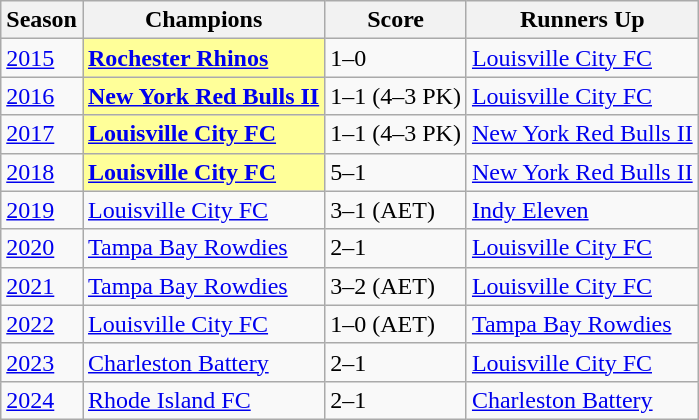<table class="wikitable sortable">
<tr>
<th>Season</th>
<th>Champions</th>
<th>Score</th>
<th>Runners Up</th>
</tr>
<tr>
<td><a href='#'>2015</a></td>
<td bgcolor=#FFFF99><strong><a href='#'>Rochester Rhinos</a></strong></td>
<td>1–0</td>
<td><a href='#'>Louisville City FC</a></td>
</tr>
<tr>
<td><a href='#'>2016</a></td>
<td bgcolor=#FFFF99><strong><a href='#'>New York Red Bulls II</a></strong></td>
<td>1–1 (4–3 PK)</td>
<td><a href='#'>Louisville City FC</a></td>
</tr>
<tr>
<td><a href='#'>2017</a></td>
<td bgcolor=#FFFF99><strong><a href='#'>Louisville City FC</a></strong></td>
<td>1–1 (4–3 PK)</td>
<td><a href='#'>New York Red Bulls II</a></td>
</tr>
<tr>
<td><a href='#'>2018</a></td>
<td bgcolor=#FFFF99><strong><a href='#'>Louisville City FC</a></strong></td>
<td>5–1</td>
<td><a href='#'>New York Red Bulls II</a></td>
</tr>
<tr>
<td><a href='#'>2019</a></td>
<td><a href='#'>Louisville City FC</a></td>
<td>3–1 (AET)</td>
<td><a href='#'>Indy Eleven</a></td>
</tr>
<tr>
<td><a href='#'>2020</a></td>
<td><a href='#'>Tampa Bay Rowdies</a></td>
<td>2–1</td>
<td><a href='#'>Louisville City FC</a></td>
</tr>
<tr>
<td><a href='#'>2021</a></td>
<td><a href='#'>Tampa Bay Rowdies</a></td>
<td>3–2 (AET)</td>
<td><a href='#'>Louisville City FC</a></td>
</tr>
<tr>
<td><a href='#'>2022</a></td>
<td><a href='#'>Louisville City FC</a></td>
<td>1–0 (AET)</td>
<td><a href='#'>Tampa Bay Rowdies</a></td>
</tr>
<tr>
<td><a href='#'>2023</a></td>
<td><a href='#'>Charleston Battery</a></td>
<td>2–1</td>
<td><a href='#'>Louisville City FC</a></td>
</tr>
<tr>
<td><a href='#'>2024</a></td>
<td><a href='#'>Rhode Island FC</a></td>
<td>2–1</td>
<td><a href='#'>Charleston Battery</a></td>
</tr>
</table>
